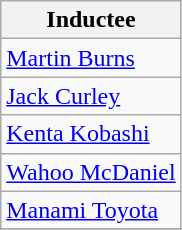<table class="wikitable">
<tr>
<th>Inductee</th>
</tr>
<tr>
<td><a href='#'>Martin Burns</a></td>
</tr>
<tr>
<td><a href='#'>Jack Curley</a></td>
</tr>
<tr>
<td><a href='#'>Kenta Kobashi</a></td>
</tr>
<tr>
<td><a href='#'>Wahoo McDaniel</a></td>
</tr>
<tr>
<td><a href='#'>Manami Toyota</a></td>
</tr>
<tr>
</tr>
</table>
